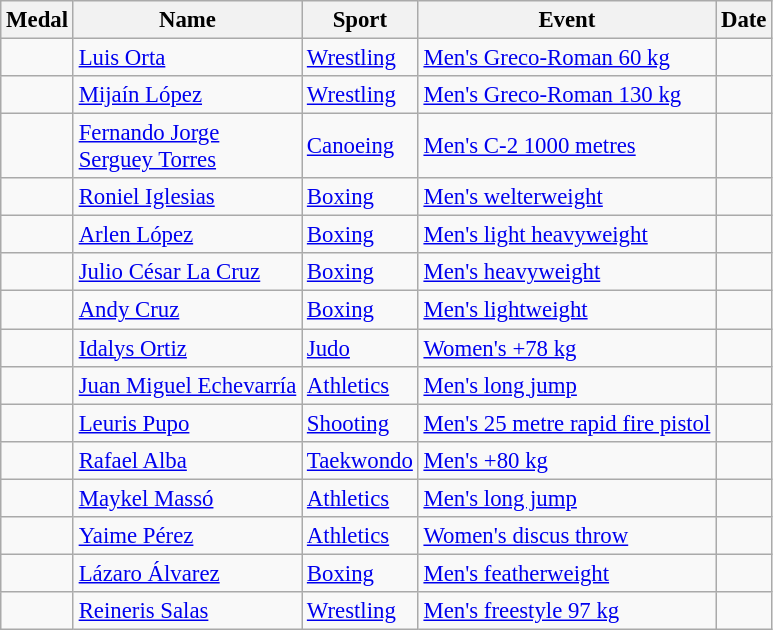<table class="wikitable sortable" style="font-size: 95%;">
<tr>
<th>Medal</th>
<th>Name</th>
<th>Sport</th>
<th>Event</th>
<th>Date</th>
</tr>
<tr>
<td></td>
<td><a href='#'>Luis Orta</a></td>
<td><a href='#'>Wrestling</a></td>
<td><a href='#'>Men's Greco-Roman 60 kg</a></td>
<td></td>
</tr>
<tr>
<td></td>
<td><a href='#'>Mijaín López</a></td>
<td><a href='#'>Wrestling</a></td>
<td><a href='#'>Men's Greco-Roman 130 kg</a></td>
<td></td>
</tr>
<tr>
<td></td>
<td><a href='#'>Fernando Jorge</a><br><a href='#'>Serguey Torres</a></td>
<td><a href='#'>Canoeing</a></td>
<td><a href='#'>Men's C-2 1000 metres</a></td>
<td></td>
</tr>
<tr>
<td></td>
<td><a href='#'>Roniel Iglesias</a></td>
<td><a href='#'>Boxing</a></td>
<td><a href='#'>Men's welterweight</a></td>
<td></td>
</tr>
<tr>
<td></td>
<td><a href='#'>Arlen López</a></td>
<td><a href='#'>Boxing</a></td>
<td><a href='#'>Men's light heavyweight</a></td>
<td></td>
</tr>
<tr>
<td></td>
<td><a href='#'>Julio César La Cruz</a></td>
<td><a href='#'>Boxing</a></td>
<td><a href='#'>Men's heavyweight</a></td>
<td></td>
</tr>
<tr>
<td></td>
<td><a href='#'>Andy Cruz</a></td>
<td><a href='#'>Boxing</a></td>
<td><a href='#'>Men's lightweight</a></td>
<td></td>
</tr>
<tr>
<td></td>
<td><a href='#'>Idalys Ortiz</a></td>
<td><a href='#'>Judo</a></td>
<td><a href='#'>Women's +78 kg</a></td>
<td></td>
</tr>
<tr>
<td></td>
<td><a href='#'>Juan Miguel Echevarría</a></td>
<td><a href='#'>Athletics</a></td>
<td><a href='#'>Men's long jump</a></td>
<td></td>
</tr>
<tr>
<td></td>
<td><a href='#'>Leuris Pupo</a></td>
<td><a href='#'>Shooting</a></td>
<td><a href='#'>Men's 25 metre rapid fire pistol</a></td>
<td></td>
</tr>
<tr>
<td></td>
<td><a href='#'>Rafael Alba</a></td>
<td><a href='#'>Taekwondo</a></td>
<td><a href='#'>Men's +80 kg</a></td>
<td></td>
</tr>
<tr>
<td></td>
<td><a href='#'>Maykel Massó</a></td>
<td><a href='#'>Athletics</a></td>
<td><a href='#'>Men's long jump</a></td>
<td></td>
</tr>
<tr>
<td></td>
<td><a href='#'>Yaime Pérez</a></td>
<td><a href='#'>Athletics</a></td>
<td><a href='#'>Women's discus throw</a></td>
<td></td>
</tr>
<tr>
<td></td>
<td><a href='#'>Lázaro Álvarez</a></td>
<td><a href='#'>Boxing</a></td>
<td><a href='#'>Men's featherweight</a></td>
<td></td>
</tr>
<tr>
<td></td>
<td><a href='#'>Reineris Salas</a></td>
<td><a href='#'>Wrestling</a></td>
<td><a href='#'>Men's freestyle 97 kg</a></td>
<td></td>
</tr>
</table>
